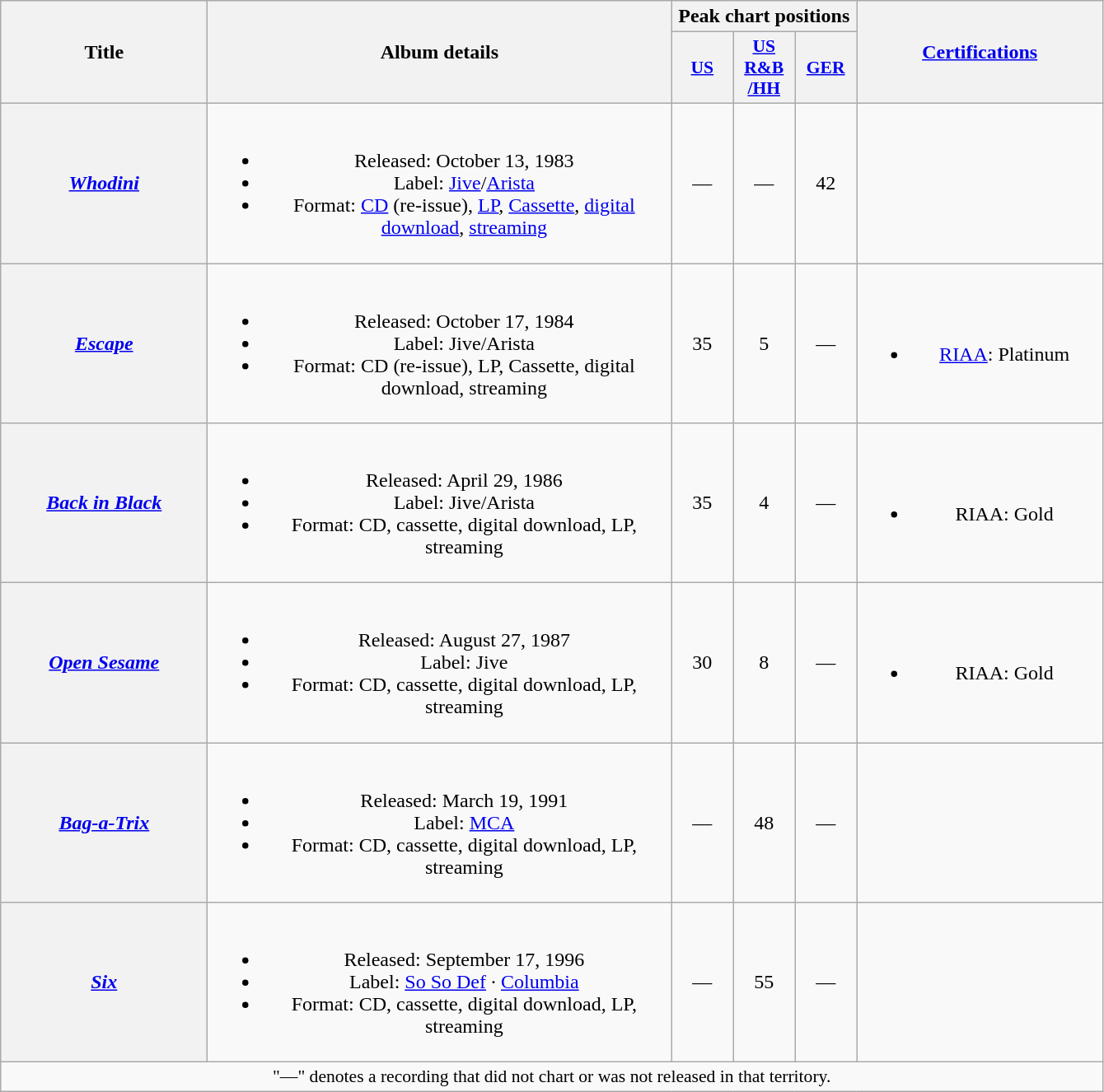<table class="wikitable plainrowheaders" style="text-align:center;" border="1">
<tr>
<th scope="col" rowspan="2" style="width:10em;">Title</th>
<th scope="col" rowspan="2" style="width:23em;">Album details</th>
<th scope="col" colspan="3">Peak chart positions</th>
<th scope="col" rowspan="2" style="width:12em;"><a href='#'>Certifications</a></th>
</tr>
<tr>
<th scope="col" style="width:3em;font-size:90%;"><a href='#'>US</a><br></th>
<th scope="col" style="width:3em;font-size:90%;"><a href='#'>US<br>R&B<br>/HH</a><br></th>
<th scope="col" style="width:3em;font-size:90%;"><a href='#'>GER</a><br></th>
</tr>
<tr>
<th scope="row"><em><a href='#'>Whodini</a></em></th>
<td><br><ul><li>Released: October 13, 1983</li><li>Label: <a href='#'>Jive</a>/<a href='#'>Arista</a></li><li>Format: <a href='#'>CD</a> (re-issue), <a href='#'>LP</a>, <a href='#'>Cassette</a>, <a href='#'>digital download</a>, <a href='#'>streaming</a></li></ul></td>
<td>—</td>
<td>—</td>
<td>42</td>
<td></td>
</tr>
<tr>
<th scope="row"><em><a href='#'>Escape</a></em></th>
<td><br><ul><li>Released: October 17, 1984</li><li>Label: Jive/Arista</li><li>Format: CD (re-issue), LP, Cassette, digital download, streaming</li></ul></td>
<td>35</td>
<td>5</td>
<td>—</td>
<td><br><ul><li><a href='#'>RIAA</a>: Platinum</li></ul></td>
</tr>
<tr>
<th scope="row"><em><a href='#'>Back in Black</a></em></th>
<td><br><ul><li>Released: April 29, 1986</li><li>Label: Jive/Arista</li><li>Format: CD, cassette, digital download, LP, streaming</li></ul></td>
<td>35</td>
<td>4</td>
<td>—</td>
<td><br><ul><li>RIAA: Gold</li></ul></td>
</tr>
<tr>
<th scope="row"><em><a href='#'>Open Sesame</a></em></th>
<td><br><ul><li>Released: August 27, 1987</li><li>Label: Jive</li><li>Format: CD, cassette, digital download, LP, streaming</li></ul></td>
<td>30</td>
<td>8</td>
<td>—</td>
<td><br><ul><li>RIAA: Gold</li></ul></td>
</tr>
<tr>
<th scope="row"><em><a href='#'>Bag-a-Trix</a></em></th>
<td><br><ul><li>Released: March 19, 1991</li><li>Label: <a href='#'>MCA</a></li><li>Format: CD, cassette, digital download, LP, streaming</li></ul></td>
<td>—</td>
<td>48</td>
<td>—</td>
<td></td>
</tr>
<tr>
<th scope="row"><em><a href='#'>Six</a></em></th>
<td><br><ul><li>Released: September 17, 1996</li><li>Label: <a href='#'>So So Def</a> · <a href='#'>Columbia</a></li><li>Format: CD, cassette, digital download, LP, streaming</li></ul></td>
<td>—</td>
<td>55</td>
<td>—</td>
<td></td>
</tr>
<tr>
<td colspan="6" style="font-size:90%">"—" denotes a recording that did not chart or was not released in that territory.</td>
</tr>
</table>
